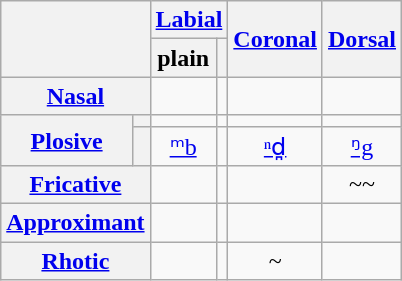<table class="wikitable" style=text-align:center>
<tr>
<th colspan="2" rowspan="2"></th>
<th colspan="2"><a href='#'>Labial</a></th>
<th rowspan="2"><a href='#'>Coronal</a></th>
<th rowspan="2"><a href='#'>Dorsal</a></th>
</tr>
<tr>
<th>plain</th>
<th></th>
</tr>
<tr>
<th colspan="2"><a href='#'>Nasal</a></th>
<td></td>
<td></td>
<td></td>
<td></td>
</tr>
<tr>
<th rowspan="2"><a href='#'>Plosive</a></th>
<th></th>
<td></td>
<td></td>
<td></td>
<td></td>
</tr>
<tr>
<th></th>
<td><a href='#'>ᵐb</a></td>
<td></td>
<td><a href='#'>ⁿd̪</a></td>
<td><a href='#'>ᵑg</a></td>
</tr>
<tr>
<th colspan="2"><a href='#'>Fricative</a></th>
<td></td>
<td></td>
<td></td>
<td>~~</td>
</tr>
<tr>
<th colspan="2"><a href='#'>Approximant</a></th>
<td></td>
<td></td>
<td></td>
<td></td>
</tr>
<tr>
<th colspan="2"><a href='#'>Rhotic</a></th>
<td></td>
<td></td>
<td>~</td>
<td></td>
</tr>
</table>
